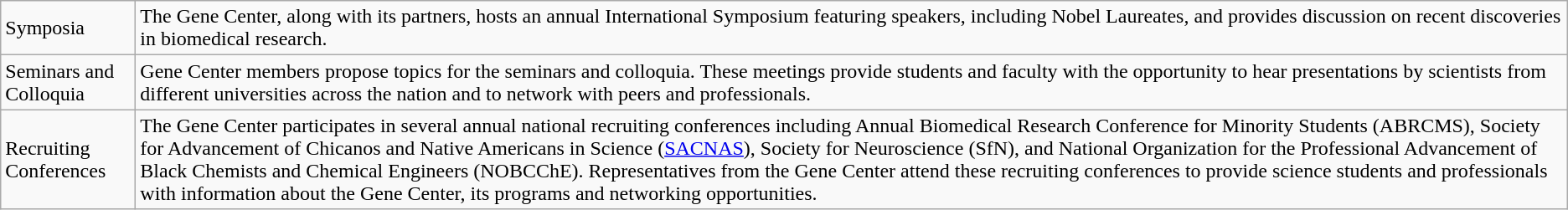<table class="wikitable">
<tr>
<td>Symposia</td>
<td>The Gene Center, along with its partners, hosts an annual International Symposium featuring speakers, including Nobel Laureates, and provides discussion on recent discoveries in biomedical research.</td>
</tr>
<tr>
<td>Seminars and Colloquia</td>
<td>Gene Center members propose topics for the seminars and colloquia. These meetings provide students and faculty with the opportunity to hear presentations by scientists from different universities across the nation and to network with peers and professionals.</td>
</tr>
<tr>
<td>Recruiting Conferences</td>
<td>The Gene Center participates in several annual national recruiting conferences including Annual Biomedical Research Conference for Minority Students (ABRCMS), Society for Advancement of Chicanos and Native Americans in Science (<a href='#'>SACNAS</a>), Society for Neuroscience (SfN), and National Organization for the Professional Advancement of Black Chemists and Chemical Engineers (NOBCChE). Representatives from the Gene Center attend these recruiting conferences to provide science students and professionals with information about the Gene Center, its programs and networking opportunities.</td>
</tr>
</table>
